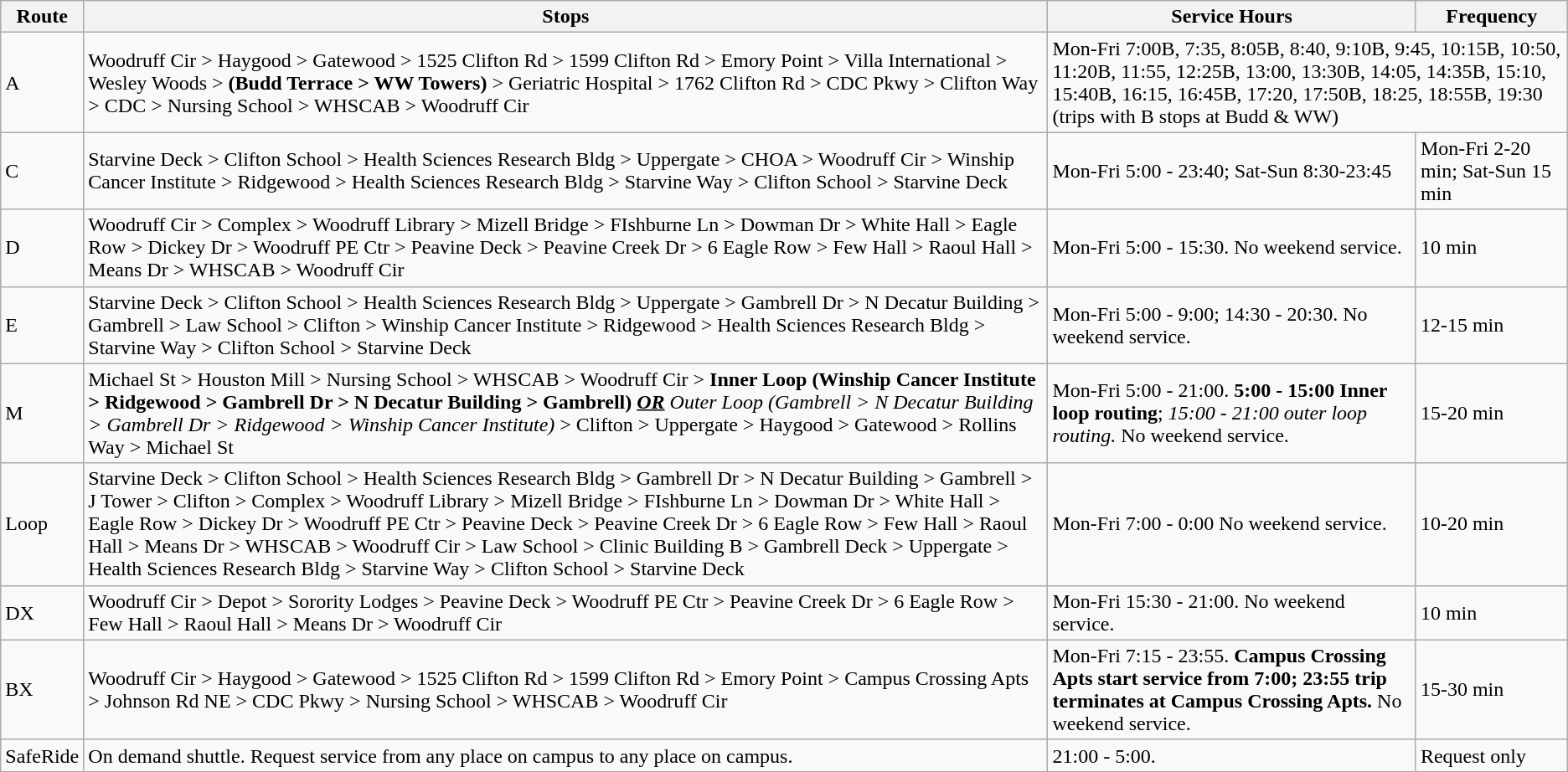<table class="wikitable">
<tr>
<th>Route</th>
<th>Stops</th>
<th>Service Hours</th>
<th>Frequency</th>
</tr>
<tr>
<td>A</td>
<td>Woodruff Cir > Haygood > Gatewood > 1525 Clifton Rd > 1599 Clifton Rd > Emory Point > Villa International > Wesley Woods > <strong>(Budd Terrace > WW Towers)</strong> > Geriatric Hospital > 1762 Clifton Rd > CDC Pkwy > Clifton Way > CDC > Nursing School > WHSCAB > Woodruff Cir</td>
<td colspan="2">Mon-Fri 7:00B, 7:35, 8:05B, 8:40, 9:10B, 9:45, 10:15B, 10:50, 11:20B, 11:55, 12:25B, 13:00, 13:30B, 14:05, 14:35B, 15:10, 15:40B, 16:15, 16:45B, 17:20, 17:50B, 18:25, 18:55B, 19:30 (trips with B stops at Budd & WW)</td>
</tr>
<tr>
<td>C</td>
<td>Starvine Deck > Clifton School > Health Sciences Research Bldg > Uppergate > CHOA > Woodruff Cir > Winship Cancer Institute > Ridgewood > Health Sciences Research Bldg > Starvine Way > Clifton School > Starvine Deck</td>
<td>Mon-Fri 5:00 - 23:40; Sat-Sun 8:30-23:45</td>
<td>Mon-Fri 2-20 min; Sat-Sun 15 min</td>
</tr>
<tr>
<td>D</td>
<td>Woodruff Cir > Complex > Woodruff Library > Mizell Bridge > FIshburne Ln > Dowman Dr > White Hall > Eagle Row > Dickey Dr > Woodruff PE Ctr > Peavine Deck > Peavine Creek Dr > 6 Eagle Row > Few Hall > Raoul Hall > Means Dr > WHSCAB > Woodruff Cir</td>
<td>Mon-Fri 5:00 - 15:30. No weekend service.</td>
<td>10 min</td>
</tr>
<tr>
<td>E</td>
<td>Starvine Deck > Clifton School > Health Sciences Research Bldg > Uppergate > Gambrell Dr > N Decatur Building > Gambrell > Law School > Clifton > Winship Cancer Institute > Ridgewood > Health Sciences Research Bldg > Starvine Way > Clifton School > Starvine Deck</td>
<td>Mon-Fri 5:00 - 9:00; 14:30 - 20:30. No weekend service.</td>
<td>12-15 min</td>
</tr>
<tr>
<td>M</td>
<td>Michael St > Houston Mill > Nursing School > WHSCAB > Woodruff Cir > <strong>Inner Loop</strong> <strong>(Winship Cancer Institute > Ridgewood > Gambrell Dr > N Decatur Building > Gambrell)</strong> <strong><u><em>OR</em></u></strong> <em>Outer Loop</em> <em>(Gambrell > N Decatur Building > Gambrell Dr > Ridgewood > Winship Cancer Institute)</em> > Clifton > Uppergate > Haygood > Gatewood > Rollins Way > Michael St</td>
<td>Mon-Fri 5:00 - 21:00. <strong>5:00 - 15:00 Inner loop routing</strong>; <em>15:00 - 21:00 outer loop routing.</em> No weekend service.</td>
<td>15-20 min</td>
</tr>
<tr>
<td>Loop</td>
<td>Starvine Deck > Clifton School > Health Sciences Research Bldg > Gambrell Dr > N Decatur Building > Gambrell > J Tower > Clifton > Complex > Woodruff Library > Mizell Bridge > FIshburne Ln > Dowman Dr > White Hall > Eagle Row > Dickey Dr > Woodruff PE Ctr > Peavine Deck > Peavine Creek Dr > 6 Eagle Row > Few Hall > Raoul Hall > Means Dr > WHSCAB > Woodruff Cir > Law School > Clinic Building B > Gambrell Deck > Uppergate > Health Sciences Research Bldg > Starvine Way > Clifton School > Starvine Deck</td>
<td>Mon-Fri 7:00 - 0:00 No weekend service.</td>
<td>10-20 min</td>
</tr>
<tr>
<td>DX</td>
<td>Woodruff Cir > Depot > Sorority Lodges > Peavine Deck > Woodruff PE Ctr > Peavine Creek Dr > 6 Eagle Row > Few Hall > Raoul Hall > Means Dr > Woodruff Cir</td>
<td>Mon-Fri 15:30 - 21:00. No weekend service.</td>
<td>10 min</td>
</tr>
<tr>
<td>BX</td>
<td>Woodruff Cir > Haygood > Gatewood > 1525 Clifton Rd > 1599 Clifton Rd > Emory Point > Campus Crossing Apts > Johnson Rd NE > CDC Pkwy > Nursing School > WHSCAB > Woodruff Cir</td>
<td>Mon-Fri 7:15 - 23:55. <strong>Campus Crossing Apts start service from 7:00; 23:55 trip terminates at Campus Crossing Apts.</strong> No weekend service.</td>
<td>15-30 min</td>
</tr>
<tr>
<td>SafeRide</td>
<td>On demand shuttle. Request service from any place on campus to any place on campus.</td>
<td>21:00 - 5:00.</td>
<td>Request only</td>
</tr>
</table>
